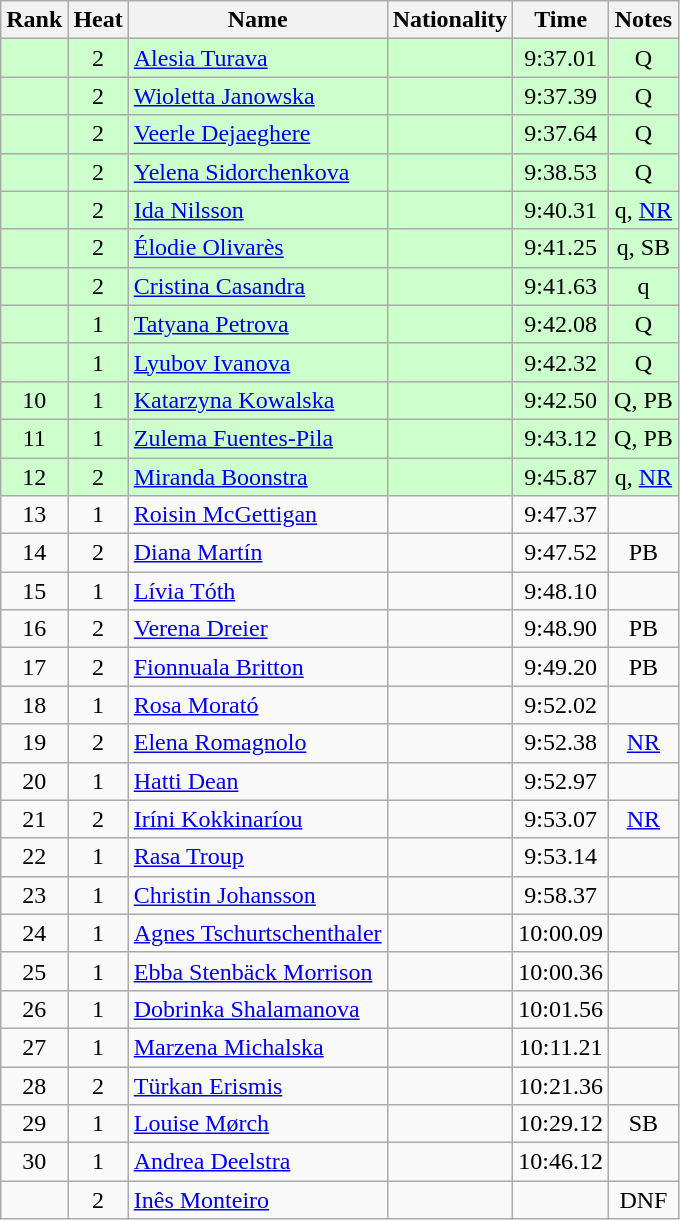<table class="wikitable sortable" style="text-align:center">
<tr>
<th>Rank</th>
<th>Heat</th>
<th>Name</th>
<th>Nationality</th>
<th>Time</th>
<th>Notes</th>
</tr>
<tr bgcolor=ccffcc>
<td></td>
<td>2</td>
<td align=left><a href='#'>Alesia Turava</a></td>
<td align=left></td>
<td>9:37.01</td>
<td>Q</td>
</tr>
<tr bgcolor=ccffcc>
<td></td>
<td>2</td>
<td align=left><a href='#'>Wioletta Janowska</a></td>
<td align=left></td>
<td>9:37.39</td>
<td>Q</td>
</tr>
<tr bgcolor=ccffcc>
<td></td>
<td>2</td>
<td align=left><a href='#'>Veerle Dejaeghere</a></td>
<td align=left></td>
<td>9:37.64</td>
<td>Q</td>
</tr>
<tr bgcolor=ccffcc>
<td></td>
<td>2</td>
<td align=left><a href='#'>Yelena Sidorchenkova</a></td>
<td align=left></td>
<td>9:38.53</td>
<td>Q</td>
</tr>
<tr bgcolor=ccffcc>
<td></td>
<td>2</td>
<td align=left><a href='#'>Ida Nilsson</a></td>
<td align=left></td>
<td>9:40.31</td>
<td>q, <a href='#'>NR</a></td>
</tr>
<tr bgcolor=ccffcc>
<td></td>
<td>2</td>
<td align=left><a href='#'>Élodie Olivarès</a></td>
<td align=left></td>
<td>9:41.25</td>
<td>q, SB</td>
</tr>
<tr bgcolor=ccffcc>
<td></td>
<td>2</td>
<td align=left><a href='#'>Cristina Casandra</a></td>
<td align=left></td>
<td>9:41.63</td>
<td>q</td>
</tr>
<tr bgcolor=ccffcc>
<td></td>
<td>1</td>
<td align=left><a href='#'>Tatyana Petrova</a></td>
<td align=left></td>
<td>9:42.08</td>
<td>Q</td>
</tr>
<tr bgcolor=ccffcc>
<td></td>
<td>1</td>
<td align=left><a href='#'>Lyubov Ivanova</a></td>
<td align=left></td>
<td>9:42.32</td>
<td>Q</td>
</tr>
<tr bgcolor=ccffcc>
<td>10</td>
<td>1</td>
<td align=left><a href='#'>Katarzyna Kowalska</a></td>
<td align=left></td>
<td>9:42.50</td>
<td>Q, PB</td>
</tr>
<tr bgcolor=ccffcc>
<td>11</td>
<td>1</td>
<td align=left><a href='#'>Zulema Fuentes-Pila</a></td>
<td align=left></td>
<td>9:43.12</td>
<td>Q, PB</td>
</tr>
<tr bgcolor=ccffcc>
<td>12</td>
<td>2</td>
<td align=left><a href='#'>Miranda Boonstra</a></td>
<td align=left></td>
<td>9:45.87</td>
<td>q, <a href='#'>NR</a></td>
</tr>
<tr>
<td>13</td>
<td>1</td>
<td align=left><a href='#'>Roisin McGettigan</a></td>
<td align=left></td>
<td>9:47.37</td>
<td></td>
</tr>
<tr>
<td>14</td>
<td>2</td>
<td align=left><a href='#'>Diana Martín</a></td>
<td align=left></td>
<td>9:47.52</td>
<td>PB</td>
</tr>
<tr>
<td>15</td>
<td>1</td>
<td align=left><a href='#'>Lívia Tóth</a></td>
<td align=left></td>
<td>9:48.10</td>
<td></td>
</tr>
<tr>
<td>16</td>
<td>2</td>
<td align=left><a href='#'>Verena Dreier</a></td>
<td align=left></td>
<td>9:48.90</td>
<td>PB</td>
</tr>
<tr>
<td>17</td>
<td>2</td>
<td align=left><a href='#'>Fionnuala Britton</a></td>
<td align=left></td>
<td>9:49.20</td>
<td>PB</td>
</tr>
<tr>
<td>18</td>
<td>1</td>
<td align=left><a href='#'>Rosa Morató</a></td>
<td align=left></td>
<td>9:52.02</td>
<td></td>
</tr>
<tr>
<td>19</td>
<td>2</td>
<td align=left><a href='#'>Elena Romagnolo</a></td>
<td align=left></td>
<td>9:52.38</td>
<td><a href='#'>NR</a></td>
</tr>
<tr>
<td>20</td>
<td>1</td>
<td align=left><a href='#'>Hatti Dean</a></td>
<td align=left></td>
<td>9:52.97</td>
<td></td>
</tr>
<tr>
<td>21</td>
<td>2</td>
<td align=left><a href='#'>Iríni Kokkinaríou</a></td>
<td align=left></td>
<td>9:53.07</td>
<td><a href='#'>NR</a></td>
</tr>
<tr>
<td>22</td>
<td>1</td>
<td align=left><a href='#'>Rasa Troup</a></td>
<td align=left></td>
<td>9:53.14</td>
<td></td>
</tr>
<tr>
<td>23</td>
<td>1</td>
<td align=left><a href='#'>Christin Johansson</a></td>
<td align=left></td>
<td>9:58.37</td>
<td></td>
</tr>
<tr>
<td>24</td>
<td>1</td>
<td align=left><a href='#'>Agnes Tschurtschenthaler</a></td>
<td align=left></td>
<td>10:00.09</td>
<td></td>
</tr>
<tr>
<td>25</td>
<td>1</td>
<td align=left><a href='#'>Ebba Stenbäck Morrison</a></td>
<td align=left></td>
<td>10:00.36</td>
<td></td>
</tr>
<tr>
<td>26</td>
<td>1</td>
<td align=left><a href='#'>Dobrinka Shalamanova</a></td>
<td align=left></td>
<td>10:01.56</td>
<td></td>
</tr>
<tr>
<td>27</td>
<td>1</td>
<td align=left><a href='#'>Marzena Michalska</a></td>
<td align=left></td>
<td>10:11.21</td>
<td></td>
</tr>
<tr>
<td>28</td>
<td>2</td>
<td align=left><a href='#'>Türkan Erismis</a></td>
<td align=left></td>
<td>10:21.36</td>
<td></td>
</tr>
<tr>
<td>29</td>
<td>1</td>
<td align=left><a href='#'>Louise Mørch</a></td>
<td align=left></td>
<td>10:29.12</td>
<td>SB</td>
</tr>
<tr>
<td>30</td>
<td>1</td>
<td align=left><a href='#'>Andrea Deelstra</a></td>
<td align=left></td>
<td>10:46.12</td>
<td></td>
</tr>
<tr>
<td></td>
<td>2</td>
<td align=left><a href='#'>Inês Monteiro</a></td>
<td align=left></td>
<td></td>
<td>DNF</td>
</tr>
</table>
